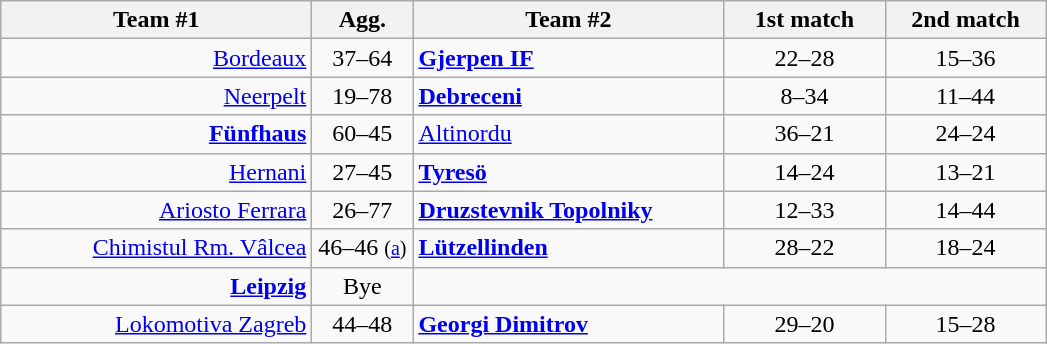<table class=wikitable style="text-align:center">
<tr>
<th width=200>Team #1</th>
<th width=60>Agg.</th>
<th width=200>Team #2</th>
<th width=100>1st match</th>
<th width=100>2nd match</th>
</tr>
<tr>
<td align=right><a href='#'>Bordeaux</a> </td>
<td align=center>37–64</td>
<td align=left> <strong><a href='#'>Gjerpen IF</a></strong></td>
<td align=center>22–28</td>
<td align=center>15–36</td>
</tr>
<tr>
<td align=right><a href='#'>Neerpelt</a> </td>
<td align=center>19–78</td>
<td align=left> <strong><a href='#'>Debreceni</a></strong></td>
<td align=center>8–34</td>
<td align=center>11–44</td>
</tr>
<tr>
<td align=right><strong><a href='#'>Fünfhaus</a></strong> </td>
<td align=center>60–45</td>
<td align=left> <a href='#'>Altinordu</a></td>
<td align=center>36–21</td>
<td align=center>24–24</td>
</tr>
<tr>
<td align=right><a href='#'>Hernani</a> </td>
<td align=center>27–45</td>
<td align=left> <strong><a href='#'>Tyresö</a></strong></td>
<td align=center>14–24</td>
<td align=center>13–21</td>
</tr>
<tr>
<td align=right><a href='#'>Ariosto Ferrara</a> </td>
<td align=center>26–77</td>
<td align=left> <strong><a href='#'>Druzstevnik Topolniky</a></strong></td>
<td align=center>12–33</td>
<td align=center>14–44</td>
</tr>
<tr>
<td align=right><a href='#'>Chimistul Rm. Vâlcea</a> </td>
<td align=center>46–46 <small>(<a href='#'>a</a>)</small></td>
<td align=left> <strong><a href='#'>Lützellinden</a></strong></td>
<td align=center>28–22</td>
<td align=center>18–24</td>
</tr>
<tr>
<td align=right><strong><a href='#'>Leipzig</a></strong> </td>
<td align=center>Bye</td>
<td align=center rowspan=1 colspan=3></td>
</tr>
<tr>
<td align=right><a href='#'>Lokomotiva Zagreb</a> </td>
<td align=center>44–48</td>
<td align=left> <strong><a href='#'>Georgi Dimitrov</a></strong></td>
<td align=center>29–20</td>
<td align=center>15–28</td>
</tr>
</table>
